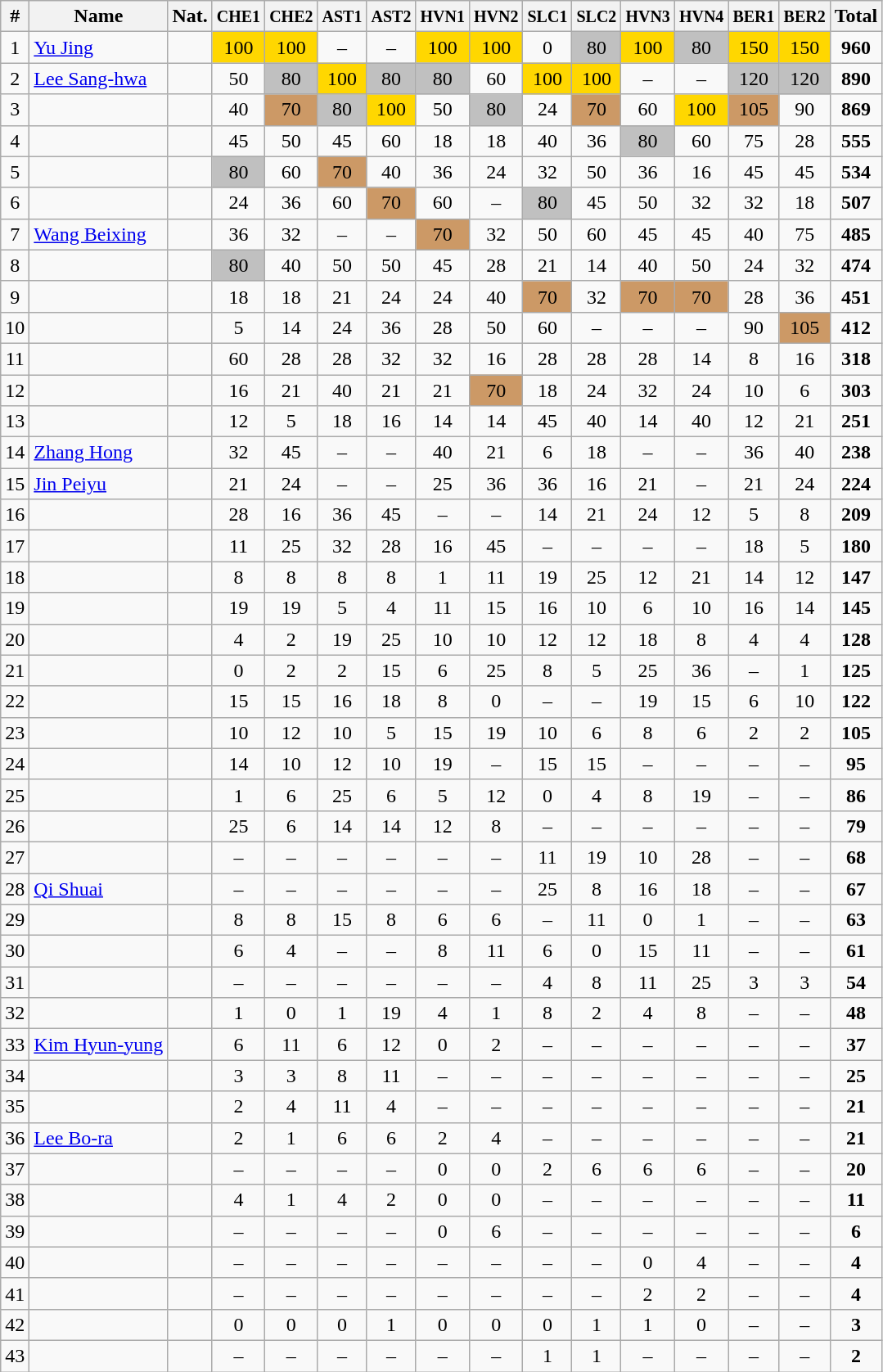<table class="wikitable sortable" style="text-align:center;">
<tr>
<th>#</th>
<th>Name</th>
<th>Nat.</th>
<th><small>CHE1</small></th>
<th><small>CHE2</small></th>
<th><small>AST1</small></th>
<th><small>AST2</small></th>
<th><small>HVN1</small></th>
<th><small>HVN2</small></th>
<th><small>SLC1</small></th>
<th><small>SLC2</small></th>
<th><small>HVN3</small></th>
<th><small>HVN4</small></th>
<th><small>BER1</small></th>
<th><small>BER2</small></th>
<th>Total</th>
</tr>
<tr>
<td>1</td>
<td align=left><a href='#'>Yu Jing</a></td>
<td></td>
<td bgcolor="gold">100</td>
<td bgcolor="gold">100</td>
<td>–</td>
<td>–</td>
<td bgcolor="gold">100</td>
<td bgcolor="gold">100</td>
<td>0</td>
<td bgcolor="silver">80</td>
<td bgcolor="gold">100</td>
<td bgcolor="silver">80</td>
<td bgcolor="gold">150</td>
<td bgcolor="gold">150</td>
<td><strong>960</strong></td>
</tr>
<tr>
<td>2</td>
<td align=left><a href='#'>Lee Sang-hwa</a></td>
<td></td>
<td>50</td>
<td bgcolor="silver">80</td>
<td bgcolor="gold">100</td>
<td bgcolor="silver">80</td>
<td bgcolor="silver">80</td>
<td>60</td>
<td bgcolor="gold">100</td>
<td bgcolor="gold">100</td>
<td>–</td>
<td>–</td>
<td bgcolor="silver">120</td>
<td bgcolor="silver">120</td>
<td><strong>890</strong></td>
</tr>
<tr>
<td>3</td>
<td align=left></td>
<td></td>
<td>40</td>
<td bgcolor=CC9966>70</td>
<td bgcolor="silver">80</td>
<td bgcolor="gold">100</td>
<td>50</td>
<td bgcolor="silver">80</td>
<td>24</td>
<td bgcolor=CC9966>70</td>
<td>60</td>
<td bgcolor="gold">100</td>
<td bgcolor=CC9966>105</td>
<td>90</td>
<td><strong>869</strong></td>
</tr>
<tr>
<td>4</td>
<td align=left></td>
<td></td>
<td>45</td>
<td>50</td>
<td>45</td>
<td>60</td>
<td>18</td>
<td>18</td>
<td>40</td>
<td>36</td>
<td bgcolor="silver">80</td>
<td>60</td>
<td>75</td>
<td>28</td>
<td><strong>555</strong></td>
</tr>
<tr>
<td>5</td>
<td align=left></td>
<td></td>
<td bgcolor="silver">80</td>
<td>60</td>
<td bgcolor=CC9966>70</td>
<td>40</td>
<td>36</td>
<td>24</td>
<td>32</td>
<td>50</td>
<td>36</td>
<td>16</td>
<td>45</td>
<td>45</td>
<td><strong>534</strong></td>
</tr>
<tr>
<td>6</td>
<td align=left></td>
<td></td>
<td>24</td>
<td>36</td>
<td>60</td>
<td bgcolor=CC9966>70</td>
<td>60</td>
<td>–</td>
<td bgcolor="silver">80</td>
<td>45</td>
<td>50</td>
<td>32</td>
<td>32</td>
<td>18</td>
<td><strong>507</strong></td>
</tr>
<tr>
<td>7</td>
<td align=left><a href='#'>Wang Beixing</a></td>
<td></td>
<td>36</td>
<td>32</td>
<td>–</td>
<td>–</td>
<td bgcolor=CC9966>70</td>
<td>32</td>
<td>50</td>
<td>60</td>
<td>45</td>
<td>45</td>
<td>40</td>
<td>75</td>
<td><strong>485</strong></td>
</tr>
<tr>
<td>8</td>
<td align=left></td>
<td></td>
<td bgcolor="silver">80</td>
<td>40</td>
<td>50</td>
<td>50</td>
<td>45</td>
<td>28</td>
<td>21</td>
<td>14</td>
<td>40</td>
<td>50</td>
<td>24</td>
<td>32</td>
<td><strong>474</strong></td>
</tr>
<tr>
<td>9</td>
<td align=left></td>
<td></td>
<td>18</td>
<td>18</td>
<td>21</td>
<td>24</td>
<td>24</td>
<td>40</td>
<td bgcolor=CC9966>70</td>
<td>32</td>
<td bgcolor=CC9966>70</td>
<td bgcolor=CC9966>70</td>
<td>28</td>
<td>36</td>
<td><strong>451</strong></td>
</tr>
<tr>
<td>10</td>
<td align=left></td>
<td></td>
<td>5</td>
<td>14</td>
<td>24</td>
<td>36</td>
<td>28</td>
<td>50</td>
<td>60</td>
<td>–</td>
<td>–</td>
<td>–</td>
<td>90</td>
<td bgcolor=CC9966>105</td>
<td><strong>412</strong></td>
</tr>
<tr>
<td>11</td>
<td align=left></td>
<td></td>
<td>60</td>
<td>28</td>
<td>28</td>
<td>32</td>
<td>32</td>
<td>16</td>
<td>28</td>
<td>28</td>
<td>28</td>
<td>14</td>
<td>8</td>
<td>16</td>
<td><strong>318</strong></td>
</tr>
<tr>
<td>12</td>
<td align=left></td>
<td></td>
<td>16</td>
<td>21</td>
<td>40</td>
<td>21</td>
<td>21</td>
<td bgcolor=CC9966>70</td>
<td>18</td>
<td>24</td>
<td>32</td>
<td>24</td>
<td>10</td>
<td>6</td>
<td><strong>303</strong></td>
</tr>
<tr>
<td>13</td>
<td align=left></td>
<td></td>
<td>12</td>
<td>5</td>
<td>18</td>
<td>16</td>
<td>14</td>
<td>14</td>
<td>45</td>
<td>40</td>
<td>14</td>
<td>40</td>
<td>12</td>
<td>21</td>
<td><strong>251</strong></td>
</tr>
<tr>
<td>14</td>
<td align=left><a href='#'>Zhang Hong</a></td>
<td></td>
<td>32</td>
<td>45</td>
<td>–</td>
<td>–</td>
<td>40</td>
<td>21</td>
<td>6</td>
<td>18</td>
<td>–</td>
<td>–</td>
<td>36</td>
<td>40</td>
<td><strong>238</strong></td>
</tr>
<tr>
<td>15</td>
<td align=left><a href='#'>Jin Peiyu</a></td>
<td></td>
<td>21</td>
<td>24</td>
<td>–</td>
<td>–</td>
<td>25</td>
<td>36</td>
<td>36</td>
<td>16</td>
<td>21</td>
<td>–</td>
<td>21</td>
<td>24</td>
<td><strong>224</strong></td>
</tr>
<tr>
<td>16</td>
<td align=left></td>
<td></td>
<td>28</td>
<td>16</td>
<td>36</td>
<td>45</td>
<td>–</td>
<td>–</td>
<td>14</td>
<td>21</td>
<td>24</td>
<td>12</td>
<td>5</td>
<td>8</td>
<td><strong>209</strong></td>
</tr>
<tr>
<td>17</td>
<td align=left></td>
<td></td>
<td>11</td>
<td>25</td>
<td>32</td>
<td>28</td>
<td>16</td>
<td>45</td>
<td>–</td>
<td>–</td>
<td>–</td>
<td>–</td>
<td>18</td>
<td>5</td>
<td><strong>180</strong></td>
</tr>
<tr>
<td>18</td>
<td align=left></td>
<td></td>
<td>8</td>
<td>8</td>
<td>8</td>
<td>8</td>
<td>1</td>
<td>11</td>
<td>19</td>
<td>25</td>
<td>12</td>
<td>21</td>
<td>14</td>
<td>12</td>
<td><strong>147</strong></td>
</tr>
<tr>
<td>19</td>
<td align=left></td>
<td></td>
<td>19</td>
<td>19</td>
<td>5</td>
<td>4</td>
<td>11</td>
<td>15</td>
<td>16</td>
<td>10</td>
<td>6</td>
<td>10</td>
<td>16</td>
<td>14</td>
<td><strong>145</strong></td>
</tr>
<tr>
<td>20</td>
<td align=left></td>
<td></td>
<td>4</td>
<td>2</td>
<td>19</td>
<td>25</td>
<td>10</td>
<td>10</td>
<td>12</td>
<td>12</td>
<td>18</td>
<td>8</td>
<td>4</td>
<td>4</td>
<td><strong>128</strong></td>
</tr>
<tr>
<td>21</td>
<td align=left></td>
<td></td>
<td>0</td>
<td>2</td>
<td>2</td>
<td>15</td>
<td>6</td>
<td>25</td>
<td>8</td>
<td>5</td>
<td>25</td>
<td>36</td>
<td>–</td>
<td>1</td>
<td><strong>125</strong></td>
</tr>
<tr>
<td>22</td>
<td align=left></td>
<td></td>
<td>15</td>
<td>15</td>
<td>16</td>
<td>18</td>
<td>8</td>
<td>0</td>
<td>–</td>
<td>–</td>
<td>19</td>
<td>15</td>
<td>6</td>
<td>10</td>
<td><strong>122</strong></td>
</tr>
<tr>
<td>23</td>
<td align=left></td>
<td></td>
<td>10</td>
<td>12</td>
<td>10</td>
<td>5</td>
<td>15</td>
<td>19</td>
<td>10</td>
<td>6</td>
<td>8</td>
<td>6</td>
<td>2</td>
<td>2</td>
<td><strong>105</strong></td>
</tr>
<tr>
<td>24</td>
<td align=left></td>
<td></td>
<td>14</td>
<td>10</td>
<td>12</td>
<td>10</td>
<td>19</td>
<td>–</td>
<td>15</td>
<td>15</td>
<td>–</td>
<td>–</td>
<td>–</td>
<td>–</td>
<td><strong>95</strong></td>
</tr>
<tr>
<td>25</td>
<td align=left></td>
<td></td>
<td>1</td>
<td>6</td>
<td>25</td>
<td>6</td>
<td>5</td>
<td>12</td>
<td>0</td>
<td>4</td>
<td>8</td>
<td>19</td>
<td>–</td>
<td>–</td>
<td><strong>86</strong></td>
</tr>
<tr>
<td>26</td>
<td align=left></td>
<td></td>
<td>25</td>
<td>6</td>
<td>14</td>
<td>14</td>
<td>12</td>
<td>8</td>
<td>–</td>
<td>–</td>
<td>–</td>
<td>–</td>
<td>–</td>
<td>–</td>
<td><strong>79</strong></td>
</tr>
<tr>
<td>27</td>
<td align=left></td>
<td></td>
<td>–</td>
<td>–</td>
<td>–</td>
<td>–</td>
<td>–</td>
<td>–</td>
<td>11</td>
<td>19</td>
<td>10</td>
<td>28</td>
<td>–</td>
<td>–</td>
<td><strong>68</strong></td>
</tr>
<tr>
<td>28</td>
<td align=left><a href='#'>Qi Shuai</a></td>
<td></td>
<td>–</td>
<td>–</td>
<td>–</td>
<td>–</td>
<td>–</td>
<td>–</td>
<td>25</td>
<td>8</td>
<td>16</td>
<td>18</td>
<td>–</td>
<td>–</td>
<td><strong>67</strong></td>
</tr>
<tr>
<td>29</td>
<td align=left></td>
<td></td>
<td>8</td>
<td>8</td>
<td>15</td>
<td>8</td>
<td>6</td>
<td>6</td>
<td>–</td>
<td>11</td>
<td>0</td>
<td>1</td>
<td>–</td>
<td>–</td>
<td><strong>63</strong></td>
</tr>
<tr>
<td>30</td>
<td align=left></td>
<td></td>
<td>6</td>
<td>4</td>
<td>–</td>
<td>–</td>
<td>8</td>
<td>11</td>
<td>6</td>
<td>0</td>
<td>15</td>
<td>11</td>
<td>–</td>
<td>–</td>
<td><strong>61</strong></td>
</tr>
<tr>
<td>31</td>
<td align=left></td>
<td></td>
<td>–</td>
<td>–</td>
<td>–</td>
<td>–</td>
<td>–</td>
<td>–</td>
<td>4</td>
<td>8</td>
<td>11</td>
<td>25</td>
<td>3</td>
<td>3</td>
<td><strong>54</strong></td>
</tr>
<tr>
<td>32</td>
<td align=left></td>
<td></td>
<td>1</td>
<td>0</td>
<td>1</td>
<td>19</td>
<td>4</td>
<td>1</td>
<td>8</td>
<td>2</td>
<td>4</td>
<td>8</td>
<td>–</td>
<td>–</td>
<td><strong>48</strong></td>
</tr>
<tr>
<td>33</td>
<td align=left><a href='#'>Kim Hyun-yung</a></td>
<td></td>
<td>6</td>
<td>11</td>
<td>6</td>
<td>12</td>
<td>0</td>
<td>2</td>
<td>–</td>
<td>–</td>
<td>–</td>
<td>–</td>
<td>–</td>
<td>–</td>
<td><strong>37</strong></td>
</tr>
<tr>
<td>34</td>
<td align=left></td>
<td></td>
<td>3</td>
<td>3</td>
<td>8</td>
<td>11</td>
<td>–</td>
<td>–</td>
<td>–</td>
<td>–</td>
<td>–</td>
<td>–</td>
<td>–</td>
<td>–</td>
<td><strong>25</strong></td>
</tr>
<tr>
<td>35</td>
<td align=left></td>
<td></td>
<td>2</td>
<td>4</td>
<td>11</td>
<td>4</td>
<td>–</td>
<td>–</td>
<td>–</td>
<td>–</td>
<td>–</td>
<td>–</td>
<td>–</td>
<td>–</td>
<td><strong>21</strong></td>
</tr>
<tr>
<td>36</td>
<td align=left><a href='#'>Lee Bo-ra</a></td>
<td></td>
<td>2</td>
<td>1</td>
<td>6</td>
<td>6</td>
<td>2</td>
<td>4</td>
<td>–</td>
<td>–</td>
<td>–</td>
<td>–</td>
<td>–</td>
<td>–</td>
<td><strong>21</strong></td>
</tr>
<tr>
<td>37</td>
<td align=left></td>
<td></td>
<td>–</td>
<td>–</td>
<td>–</td>
<td>–</td>
<td>0</td>
<td>0</td>
<td>2</td>
<td>6</td>
<td>6</td>
<td>6</td>
<td>–</td>
<td>–</td>
<td><strong>20</strong></td>
</tr>
<tr>
<td>38</td>
<td align=left></td>
<td></td>
<td>4</td>
<td>1</td>
<td>4</td>
<td>2</td>
<td>0</td>
<td>0</td>
<td>–</td>
<td>–</td>
<td>–</td>
<td>–</td>
<td>–</td>
<td>–</td>
<td><strong>11</strong></td>
</tr>
<tr>
<td>39</td>
<td align=left></td>
<td></td>
<td>–</td>
<td>–</td>
<td>–</td>
<td>–</td>
<td>0</td>
<td>6</td>
<td>–</td>
<td>–</td>
<td>–</td>
<td>–</td>
<td>–</td>
<td>–</td>
<td><strong>6</strong></td>
</tr>
<tr>
<td>40</td>
<td align=left></td>
<td></td>
<td>–</td>
<td>–</td>
<td>–</td>
<td>–</td>
<td>–</td>
<td>–</td>
<td>–</td>
<td>–</td>
<td>0</td>
<td>4</td>
<td>–</td>
<td>–</td>
<td><strong>4</strong></td>
</tr>
<tr>
<td>41</td>
<td align=left></td>
<td></td>
<td>–</td>
<td>–</td>
<td>–</td>
<td>–</td>
<td>–</td>
<td>–</td>
<td>–</td>
<td>–</td>
<td>2</td>
<td>2</td>
<td>–</td>
<td>–</td>
<td><strong>4</strong></td>
</tr>
<tr>
<td>42</td>
<td align=left></td>
<td></td>
<td>0</td>
<td>0</td>
<td>0</td>
<td>1</td>
<td>0</td>
<td>0</td>
<td>0</td>
<td>1</td>
<td>1</td>
<td>0</td>
<td>–</td>
<td>–</td>
<td><strong>3</strong></td>
</tr>
<tr>
<td>43</td>
<td align=left></td>
<td></td>
<td>–</td>
<td>–</td>
<td>–</td>
<td>–</td>
<td>–</td>
<td>–</td>
<td>1</td>
<td>1</td>
<td>–</td>
<td>–</td>
<td>–</td>
<td>–</td>
<td><strong>2</strong></td>
</tr>
</table>
